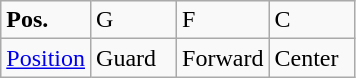<table class="wikitable">
<tr>
<td width="50"><strong>Pos.</strong></td>
<td width="50">G</td>
<td width="50">F</td>
<td width="50">C</td>
</tr>
<tr>
<td><a href='#'>Position</a></td>
<td>Guard</td>
<td>Forward</td>
<td>Center</td>
</tr>
</table>
